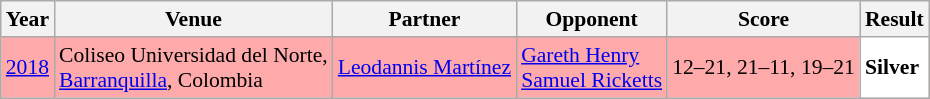<table class="sortable wikitable" style="font-size: 90%;">
<tr>
<th>Year</th>
<th>Venue</th>
<th>Partner</th>
<th>Opponent</th>
<th>Score</th>
<th>Result</th>
</tr>
<tr style="background:#FFAAAA">
<td align="center"><a href='#'>2018</a></td>
<td align="left">Coliseo Universidad del Norte,<br><a href='#'>Barranquilla</a>, Colombia</td>
<td align="left"> <a href='#'>Leodannis Martínez</a></td>
<td align="left"> <a href='#'>Gareth Henry</a><br> <a href='#'>Samuel Ricketts</a></td>
<td align="left">12–21, 21–11, 19–21</td>
<td style="text-align:left; background:white"> <strong>Silver</strong></td>
</tr>
</table>
